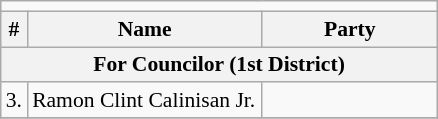<table class=wikitable style="font-size:90%">
<tr>
<td colspan=5 bgcolor=></td>
</tr>
<tr>
<th>#</th>
<th width=150px>Name</th>
<th colspan=2 width=110px>Party</th>
</tr>
<tr>
<th colspan=5>For Councilor (1st District)</th>
</tr>
<tr>
<td>3.</td>
<td>Ramon Clint Calinisan Jr.</td>
<td></td>
</tr>
<tr>
</tr>
</table>
